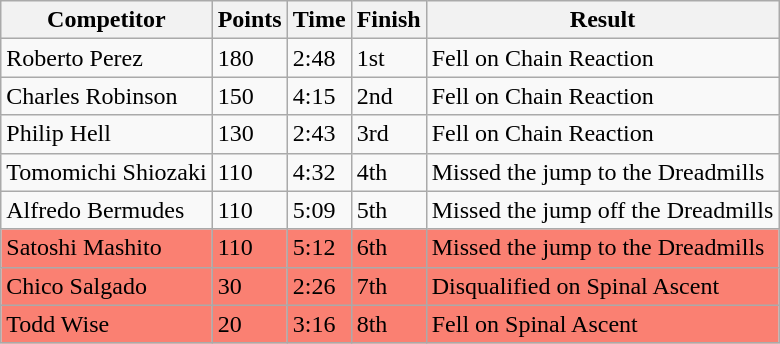<table class="wikitable sortable">
<tr>
<th>Competitor</th>
<th>Points</th>
<th>Time</th>
<th>Finish</th>
<th>Result</th>
</tr>
<tr>
<td> Roberto Perez</td>
<td>180</td>
<td>2:48</td>
<td>1st</td>
<td>Fell on Chain Reaction</td>
</tr>
<tr>
<td> Charles Robinson</td>
<td>150</td>
<td>4:15</td>
<td>2nd</td>
<td>Fell on Chain Reaction</td>
</tr>
<tr>
<td> Philip Hell</td>
<td>130</td>
<td>2:43</td>
<td>3rd</td>
<td>Fell on Chain Reaction</td>
</tr>
<tr>
<td> Tomomichi Shiozaki</td>
<td>110</td>
<td>4:32</td>
<td>4th</td>
<td>Missed the jump to the Dreadmills</td>
</tr>
<tr>
<td> Alfredo Bermudes</td>
<td>110</td>
<td>5:09</td>
<td>5th</td>
<td>Missed the jump off the Dreadmills</td>
</tr>
<tr style="background-color:#fa8072">
<td> Satoshi Mashito</td>
<td>110</td>
<td>5:12</td>
<td>6th</td>
<td>Missed the jump to the Dreadmills</td>
</tr>
<tr style="background-color:#fa8072">
<td> Chico Salgado</td>
<td>30</td>
<td>2:26</td>
<td>7th</td>
<td>Disqualified on Spinal Ascent</td>
</tr>
<tr style="background-color:#fa8072">
<td> Todd Wise</td>
<td>20</td>
<td>3:16</td>
<td>8th</td>
<td>Fell on Spinal Ascent</td>
</tr>
</table>
